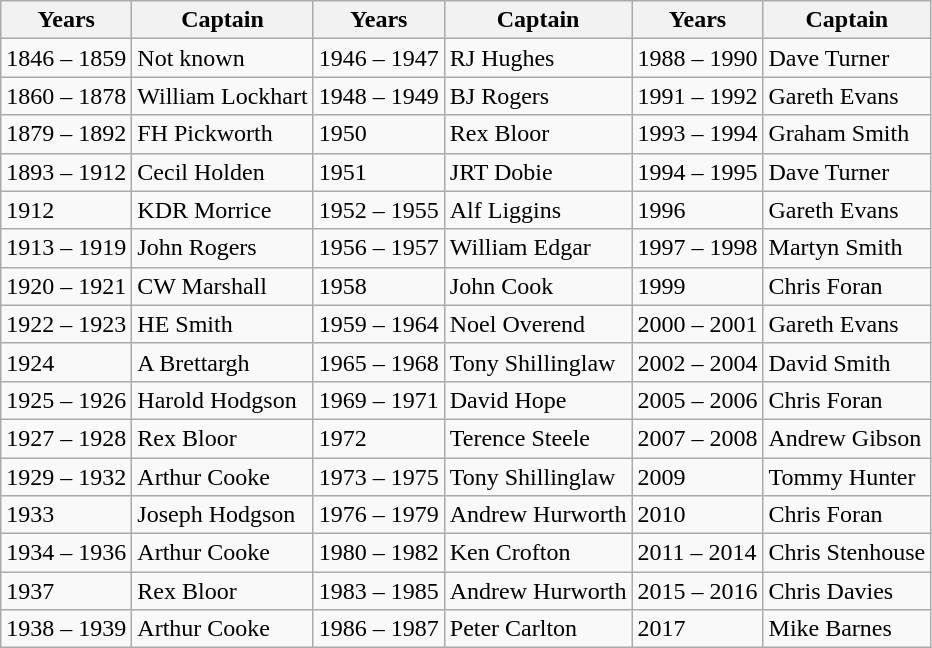<table class="wikitable" style="text-align: left">
<tr>
<th>Years</th>
<th>Captain</th>
<th>Years</th>
<th>Captain</th>
<th>Years</th>
<th>Captain</th>
</tr>
<tr>
<td>1846 – 1859</td>
<td>Not known</td>
<td>1946 – 1947</td>
<td>RJ Hughes</td>
<td>1988 – 1990</td>
<td>Dave Turner</td>
</tr>
<tr>
<td>1860 – 1878</td>
<td>William Lockhart</td>
<td>1948 – 1949</td>
<td>BJ Rogers</td>
<td>1991 – 1992</td>
<td>Gareth Evans</td>
</tr>
<tr>
<td>1879 – 1892</td>
<td>FH Pickworth</td>
<td>1950</td>
<td>Rex Bloor</td>
<td>1993 – 1994</td>
<td>Graham Smith</td>
</tr>
<tr>
<td>1893 – 1912</td>
<td>Cecil Holden</td>
<td>1951</td>
<td>JRT Dobie</td>
<td>1994 – 1995</td>
<td>Dave Turner</td>
</tr>
<tr>
<td>1912</td>
<td>KDR Morrice</td>
<td>1952 – 1955</td>
<td>Alf Liggins</td>
<td>1996</td>
<td>Gareth Evans</td>
</tr>
<tr>
<td>1913 – 1919</td>
<td>John Rogers</td>
<td>1956 – 1957</td>
<td>William Edgar</td>
<td>1997 – 1998</td>
<td>Martyn Smith</td>
</tr>
<tr>
<td>1920 – 1921</td>
<td>CW Marshall</td>
<td>1958</td>
<td>John Cook</td>
<td>1999</td>
<td>Chris Foran</td>
</tr>
<tr>
<td>1922 – 1923</td>
<td>HE Smith</td>
<td>1959 – 1964</td>
<td>Noel Overend</td>
<td>2000 – 2001</td>
<td>Gareth Evans</td>
</tr>
<tr>
<td>1924</td>
<td>A Brettargh</td>
<td>1965 – 1968</td>
<td>Tony Shillinglaw</td>
<td>2002 – 2004</td>
<td>David Smith</td>
</tr>
<tr>
<td>1925 – 1926</td>
<td>Harold Hodgson</td>
<td>1969 – 1971</td>
<td>David Hope</td>
<td>2005 – 2006</td>
<td>Chris Foran</td>
</tr>
<tr>
<td>1927 – 1928</td>
<td>Rex Bloor</td>
<td>1972</td>
<td>Terence Steele</td>
<td>2007 – 2008</td>
<td>Andrew Gibson</td>
</tr>
<tr>
<td>1929 – 1932</td>
<td>Arthur Cooke</td>
<td>1973 – 1975</td>
<td>Tony Shillinglaw</td>
<td>2009</td>
<td>Tommy Hunter</td>
</tr>
<tr>
<td>1933</td>
<td>Joseph Hodgson</td>
<td>1976 – 1979</td>
<td>Andrew Hurworth</td>
<td>2010</td>
<td>Chris Foran</td>
</tr>
<tr>
<td>1934 – 1936</td>
<td>Arthur Cooke</td>
<td>1980 – 1982</td>
<td>Ken Crofton</td>
<td>2011 – 2014</td>
<td>Chris Stenhouse</td>
</tr>
<tr>
<td>1937</td>
<td>Rex Bloor</td>
<td>1983 – 1985</td>
<td>Andrew Hurworth</td>
<td>2015 – 2016</td>
<td>Chris Davies</td>
</tr>
<tr>
<td>1938 – 1939</td>
<td>Arthur Cooke</td>
<td>1986 – 1987</td>
<td>Peter Carlton</td>
<td>2017</td>
<td>Mike Barnes</td>
</tr>
</table>
